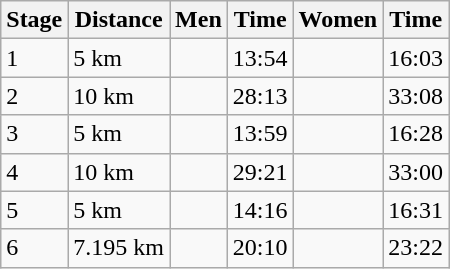<table class = "wikitable">
<tr>
<th>Stage</th>
<th>Distance</th>
<th>Men</th>
<th>Time</th>
<th>Women</th>
<th>Time</th>
</tr>
<tr>
<td>1</td>
<td>5 km</td>
<td></td>
<td>13:54</td>
<td></td>
<td>16:03</td>
</tr>
<tr>
<td>2</td>
<td>10 km</td>
<td></td>
<td>28:13</td>
<td></td>
<td>33:08</td>
</tr>
<tr>
<td>3</td>
<td>5 km</td>
<td></td>
<td>13:59</td>
<td></td>
<td>16:28</td>
</tr>
<tr>
<td>4</td>
<td>10 km</td>
<td></td>
<td>29:21</td>
<td></td>
<td>33:00</td>
</tr>
<tr>
<td>5</td>
<td>5 km</td>
<td></td>
<td>14:16</td>
<td></td>
<td>16:31</td>
</tr>
<tr>
<td>6</td>
<td>7.195 km</td>
<td></td>
<td>20:10</td>
<td></td>
<td>23:22</td>
</tr>
</table>
